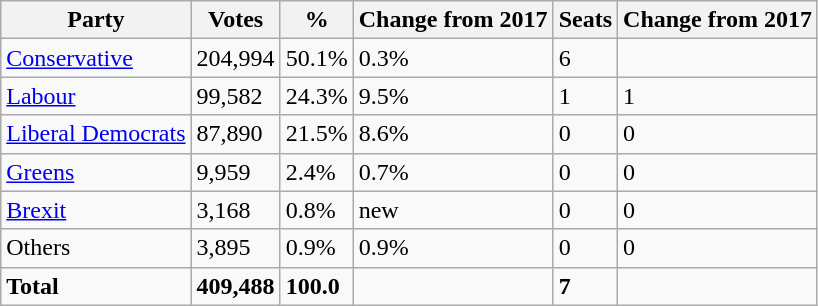<table class="wikitable">
<tr>
<th>Party</th>
<th>Votes</th>
<th>%</th>
<th>Change from 2017</th>
<th>Seats</th>
<th>Change from 2017</th>
</tr>
<tr>
<td><a href='#'>Conservative</a></td>
<td>204,994</td>
<td>50.1%</td>
<td>0.3%</td>
<td>6</td>
<td></td>
</tr>
<tr>
<td><a href='#'>Labour</a></td>
<td>99,582</td>
<td>24.3%</td>
<td>9.5%</td>
<td>1</td>
<td>1</td>
</tr>
<tr>
<td><a href='#'>Liberal Democrats</a></td>
<td>87,890</td>
<td>21.5%</td>
<td>8.6%</td>
<td>0</td>
<td>0</td>
</tr>
<tr>
<td><a href='#'>Greens</a></td>
<td>9,959</td>
<td>2.4%</td>
<td>0.7%</td>
<td>0</td>
<td>0</td>
</tr>
<tr>
<td><a href='#'>Brexit</a></td>
<td>3,168</td>
<td>0.8%</td>
<td>new</td>
<td>0</td>
<td>0</td>
</tr>
<tr>
<td>Others</td>
<td>3,895</td>
<td>0.9%</td>
<td>0.9%</td>
<td>0</td>
<td>0</td>
</tr>
<tr>
<td><strong>Total</strong></td>
<td><strong>409,488</strong></td>
<td><strong>100.0</strong></td>
<td></td>
<td><strong>7</strong></td>
<td></td>
</tr>
</table>
